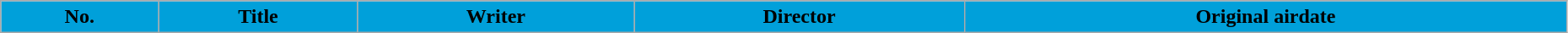<table class="wikitable plainrowheaders" style="width:98%;">
<tr>
<th style="background-color: #00A0DA;">No.</th>
<th style="background-color: #00A0DA;">Title</th>
<th style="background-color: #00A0DA;">Writer</th>
<th style="background-color: #00A0DA;">Director</th>
<th style="background-color: #00A0DA;">Original airdate<br></th>
</tr>
</table>
